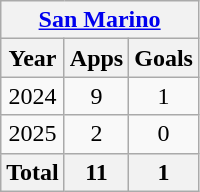<table class="wikitable" style="text-align:center">
<tr>
<th colspan=3><a href='#'>San Marino</a></th>
</tr>
<tr>
<th>Year</th>
<th>Apps</th>
<th>Goals</th>
</tr>
<tr>
<td>2024</td>
<td>9</td>
<td>1</td>
</tr>
<tr>
<td>2025</td>
<td>2</td>
<td>0</td>
</tr>
<tr>
<th>Total</th>
<th>11</th>
<th>1</th>
</tr>
</table>
